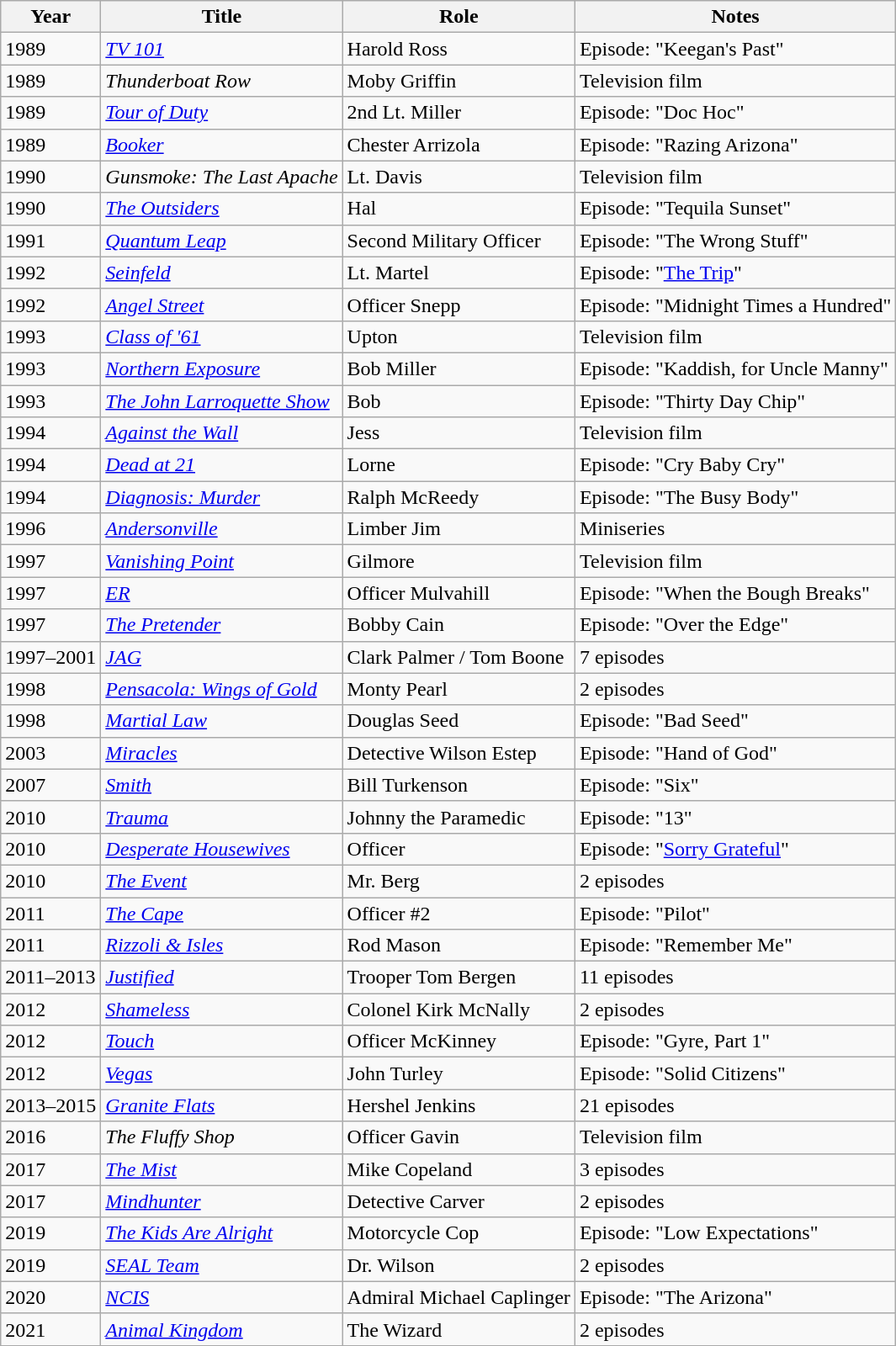<table class="wikitable sortable">
<tr>
<th>Year</th>
<th>Title</th>
<th>Role</th>
<th>Notes</th>
</tr>
<tr>
<td>1989</td>
<td><em><a href='#'>TV 101</a></em></td>
<td>Harold Ross</td>
<td>Episode: "Keegan's Past"</td>
</tr>
<tr>
<td>1989</td>
<td><em>Thunderboat Row</em></td>
<td>Moby Griffin</td>
<td>Television film</td>
</tr>
<tr>
<td>1989</td>
<td><a href='#'><em>Tour of Duty</em></a></td>
<td>2nd Lt. Miller</td>
<td>Episode: "Doc Hoc"</td>
</tr>
<tr>
<td>1989</td>
<td><a href='#'><em>Booker</em></a></td>
<td>Chester Arrizola</td>
<td>Episode: "Razing Arizona"</td>
</tr>
<tr>
<td>1990</td>
<td><em>Gunsmoke: The Last Apache</em></td>
<td>Lt. Davis</td>
<td>Television film</td>
</tr>
<tr>
<td>1990</td>
<td><a href='#'><em>The Outsiders</em></a></td>
<td>Hal</td>
<td>Episode: "Tequila Sunset"</td>
</tr>
<tr>
<td>1991</td>
<td><em><a href='#'>Quantum Leap</a></em></td>
<td>Second Military Officer</td>
<td>Episode: "The Wrong Stuff"</td>
</tr>
<tr>
<td>1992</td>
<td><em><a href='#'>Seinfeld</a></em></td>
<td>Lt. Martel</td>
<td>Episode: "<a href='#'>The Trip</a>"</td>
</tr>
<tr>
<td>1992</td>
<td><a href='#'><em>Angel Street</em></a></td>
<td>Officer Snepp</td>
<td>Episode: "Midnight Times a Hundred"</td>
</tr>
<tr>
<td>1993</td>
<td><em><a href='#'>Class of '61</a></em></td>
<td>Upton</td>
<td>Television film</td>
</tr>
<tr>
<td>1993</td>
<td><em><a href='#'>Northern Exposure</a></em></td>
<td>Bob Miller</td>
<td>Episode: "Kaddish, for Uncle Manny"</td>
</tr>
<tr>
<td>1993</td>
<td><em><a href='#'>The John Larroquette Show</a></em></td>
<td>Bob</td>
<td>Episode: "Thirty Day Chip"</td>
</tr>
<tr>
<td>1994</td>
<td><a href='#'><em>Against the Wall</em></a></td>
<td>Jess</td>
<td>Television film</td>
</tr>
<tr>
<td>1994</td>
<td><em><a href='#'>Dead at 21</a></em></td>
<td>Lorne</td>
<td>Episode: "Cry Baby Cry"</td>
</tr>
<tr>
<td>1994</td>
<td><em><a href='#'>Diagnosis: Murder</a></em></td>
<td>Ralph McReedy</td>
<td>Episode: "The Busy Body"</td>
</tr>
<tr>
<td>1996</td>
<td><a href='#'><em>Andersonville</em></a></td>
<td>Limber Jim</td>
<td>Miniseries</td>
</tr>
<tr>
<td>1997</td>
<td><a href='#'><em>Vanishing Point</em></a></td>
<td>Gilmore</td>
<td>Television film</td>
</tr>
<tr>
<td>1997</td>
<td><a href='#'><em>ER</em></a></td>
<td>Officer Mulvahill</td>
<td>Episode: "When the Bough Breaks"</td>
</tr>
<tr>
<td>1997</td>
<td><a href='#'><em>The Pretender</em></a></td>
<td>Bobby Cain</td>
<td>Episode: "Over the Edge"</td>
</tr>
<tr>
<td>1997–2001</td>
<td><a href='#'><em>JAG</em></a></td>
<td>Clark Palmer / Tom Boone</td>
<td>7 episodes</td>
</tr>
<tr>
<td>1998</td>
<td><em><a href='#'>Pensacola: Wings of Gold</a></em></td>
<td>Monty Pearl</td>
<td>2 episodes</td>
</tr>
<tr>
<td>1998</td>
<td><a href='#'><em>Martial Law</em></a></td>
<td>Douglas Seed</td>
<td>Episode: "Bad Seed"</td>
</tr>
<tr>
<td>2003</td>
<td><a href='#'><em>Miracles</em></a></td>
<td>Detective Wilson Estep</td>
<td>Episode: "Hand of God"</td>
</tr>
<tr>
<td>2007</td>
<td><a href='#'><em>Smith</em></a></td>
<td>Bill Turkenson</td>
<td>Episode: "Six"</td>
</tr>
<tr>
<td>2010</td>
<td><a href='#'><em>Trauma</em></a></td>
<td>Johnny the Paramedic</td>
<td>Episode: "13"</td>
</tr>
<tr>
<td>2010</td>
<td><em><a href='#'>Desperate Housewives</a></em></td>
<td>Officer</td>
<td>Episode: "<a href='#'>Sorry Grateful</a>"</td>
</tr>
<tr>
<td>2010</td>
<td><em><a href='#'>The Event</a></em></td>
<td>Mr. Berg</td>
<td>2 episodes</td>
</tr>
<tr>
<td>2011</td>
<td><a href='#'><em>The Cape</em></a></td>
<td>Officer #2</td>
<td>Episode: "Pilot"</td>
</tr>
<tr>
<td>2011</td>
<td><em><a href='#'>Rizzoli & Isles</a></em></td>
<td>Rod Mason</td>
<td>Episode: "Remember Me"</td>
</tr>
<tr>
<td>2011–2013</td>
<td><a href='#'><em>Justified</em></a></td>
<td>Trooper Tom Bergen</td>
<td>11 episodes</td>
</tr>
<tr>
<td>2012</td>
<td><a href='#'><em>Shameless</em></a></td>
<td>Colonel Kirk McNally</td>
<td>2 episodes</td>
</tr>
<tr>
<td>2012</td>
<td><a href='#'><em>Touch</em></a></td>
<td>Officer McKinney</td>
<td>Episode: "Gyre, Part 1"</td>
</tr>
<tr>
<td>2012</td>
<td><a href='#'><em>Vegas</em></a></td>
<td>John Turley</td>
<td>Episode: "Solid Citizens"</td>
</tr>
<tr>
<td>2013–2015</td>
<td><em><a href='#'>Granite Flats</a></em></td>
<td>Hershel Jenkins</td>
<td>21 episodes</td>
</tr>
<tr>
<td>2016</td>
<td><em>The Fluffy Shop</em></td>
<td>Officer Gavin</td>
<td>Television film</td>
</tr>
<tr>
<td>2017</td>
<td><a href='#'><em>The Mist</em></a></td>
<td>Mike Copeland</td>
<td>3 episodes</td>
</tr>
<tr>
<td>2017</td>
<td><a href='#'><em>Mindhunter</em></a></td>
<td>Detective Carver</td>
<td>2 episodes</td>
</tr>
<tr>
<td>2019</td>
<td><a href='#'><em>The Kids Are Alright</em></a></td>
<td>Motorcycle Cop</td>
<td>Episode: "Low Expectations"</td>
</tr>
<tr>
<td>2019</td>
<td><a href='#'><em>SEAL Team</em></a></td>
<td>Dr. Wilson</td>
<td>2 episodes</td>
</tr>
<tr>
<td>2020</td>
<td><a href='#'><em>NCIS</em></a></td>
<td>Admiral Michael Caplinger</td>
<td>Episode: "The Arizona"</td>
</tr>
<tr>
<td>2021</td>
<td><a href='#'><em>Animal Kingdom</em></a></td>
<td>The Wizard</td>
<td>2 episodes</td>
</tr>
</table>
